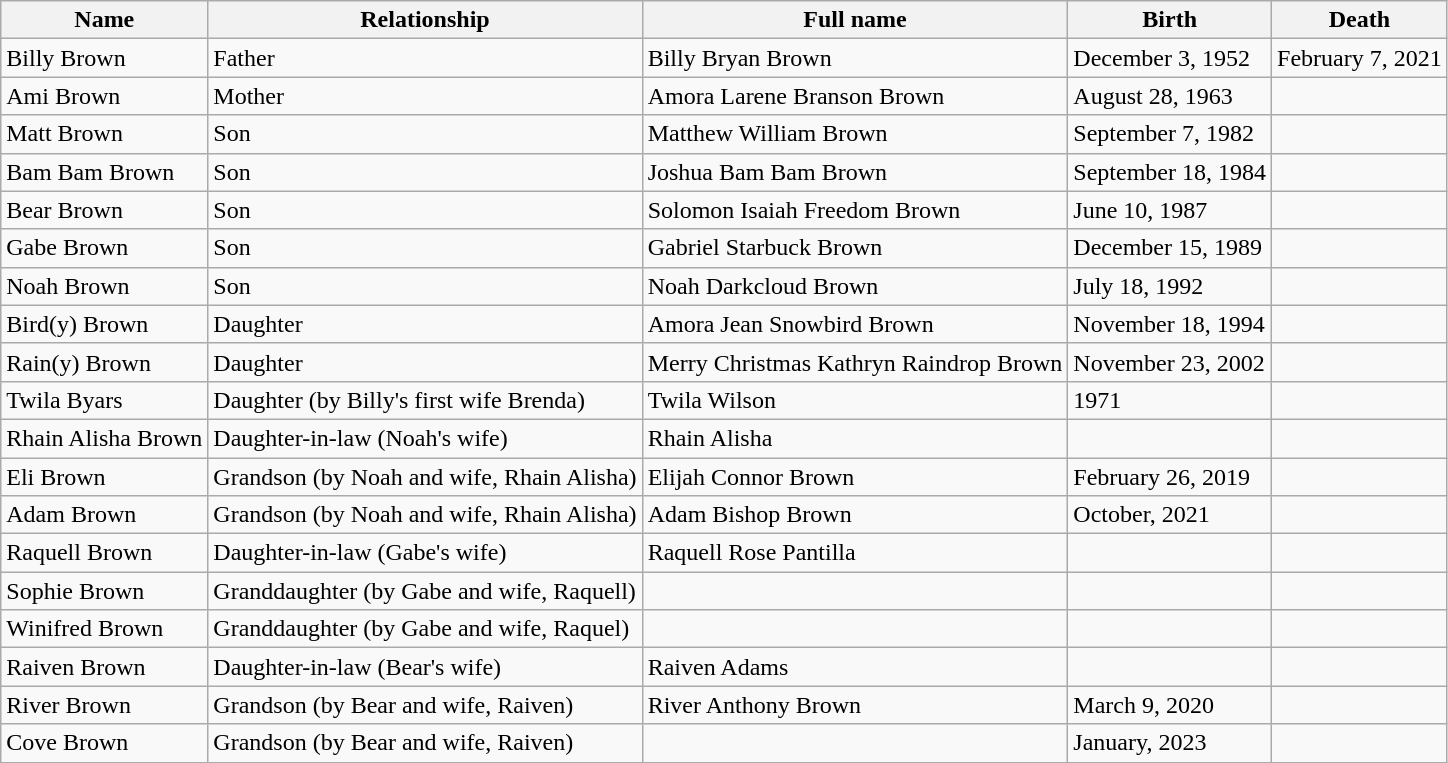<table class="wikitable mw-collapsible">
<tr>
<th>Name</th>
<th>Relationship</th>
<th>Full name</th>
<th>Birth</th>
<th>Death</th>
</tr>
<tr>
<td>Billy Brown</td>
<td>Father</td>
<td>Billy Bryan Brown</td>
<td>December 3, 1952</td>
<td>February 7, 2021</td>
</tr>
<tr>
<td>Ami Brown</td>
<td>Mother</td>
<td>Amora Larene Branson Brown</td>
<td>August 28, 1963</td>
<td></td>
</tr>
<tr>
<td>Matt Brown</td>
<td>Son</td>
<td>Matthew William Brown</td>
<td>September 7, 1982</td>
<td></td>
</tr>
<tr>
<td>Bam Bam Brown</td>
<td>Son</td>
<td>Joshua Bam Bam Brown</td>
<td>September 18, 1984</td>
<td></td>
</tr>
<tr>
<td>Bear Brown</td>
<td>Son</td>
<td>Solomon Isaiah Freedom Brown</td>
<td>June 10, 1987</td>
<td></td>
</tr>
<tr>
<td>Gabe Brown</td>
<td>Son</td>
<td>Gabriel Starbuck Brown</td>
<td>December 15, 1989</td>
<td></td>
</tr>
<tr>
<td>Noah Brown</td>
<td>Son</td>
<td>Noah Darkcloud Brown</td>
<td>July 18, 1992</td>
<td></td>
</tr>
<tr>
<td>Bird(y) Brown</td>
<td>Daughter</td>
<td>Amora Jean Snowbird Brown</td>
<td>November 18, 1994</td>
<td></td>
</tr>
<tr>
<td>Rain(y) Brown</td>
<td>Daughter</td>
<td>Merry Christmas Kathryn Raindrop Brown</td>
<td>November 23, 2002</td>
<td></td>
</tr>
<tr>
<td>Twila Byars</td>
<td>Daughter (by Billy's first wife Brenda)</td>
<td>Twila Wilson</td>
<td>1971</td>
<td></td>
</tr>
<tr>
<td>Rhain Alisha Brown</td>
<td>Daughter-in-law (Noah's wife)</td>
<td>Rhain Alisha</td>
<td></td>
<td></td>
</tr>
<tr>
<td>Eli Brown</td>
<td>Grandson (by Noah and wife, Rhain Alisha)</td>
<td>Elijah Connor Brown</td>
<td>February 26, 2019</td>
<td></td>
</tr>
<tr>
<td>Adam Brown</td>
<td>Grandson (by Noah and wife, Rhain Alisha)</td>
<td>Adam Bishop Brown</td>
<td>October, 2021</td>
<td></td>
</tr>
<tr>
<td>Raquell Brown</td>
<td>Daughter-in-law (Gabe's wife)</td>
<td>Raquell Rose Pantilla</td>
<td></td>
<td></td>
</tr>
<tr>
<td>Sophie Brown</td>
<td>Granddaughter (by Gabe and wife, Raquell)</td>
<td></td>
<td></td>
<td></td>
</tr>
<tr>
<td>Winifred Brown</td>
<td>Granddaughter (by Gabe and wife, Raquel)</td>
<td></td>
<td></td>
<td></td>
</tr>
<tr>
<td>Raiven Brown</td>
<td>Daughter-in-law (Bear's wife)</td>
<td>Raiven Adams</td>
<td></td>
<td></td>
</tr>
<tr>
<td>River Brown</td>
<td>Grandson (by Bear and wife, Raiven)</td>
<td>River Anthony Brown</td>
<td>March 9, 2020</td>
<td></td>
</tr>
<tr>
<td>Cove Brown</td>
<td>Grandson (by Bear and wife, Raiven)</td>
<td></td>
<td>January, 2023</td>
<td></td>
</tr>
</table>
